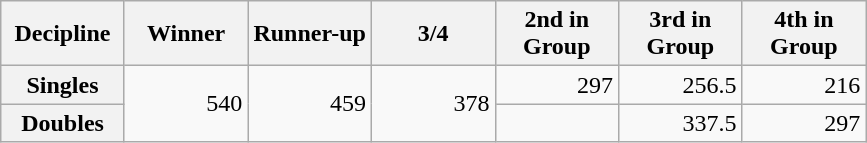<table class="wikitable" style="text-align:right">
<tr>
<th width="75">Decipline</th>
<th width="75">Winner</th>
<th width="75">Runner-up</th>
<th width="75">3/4</th>
<th width="75">2nd in Group</th>
<th width="75">3rd in Group</th>
<th width="75">4th in Group</th>
</tr>
<tr>
<th>Singles</th>
<td rowspan="2">540</td>
<td rowspan="2">459</td>
<td rowspan="2">378</td>
<td>297</td>
<td>256.5</td>
<td>216</td>
</tr>
<tr>
<th>Doubles</th>
<td></td>
<td>337.5</td>
<td>297</td>
</tr>
</table>
